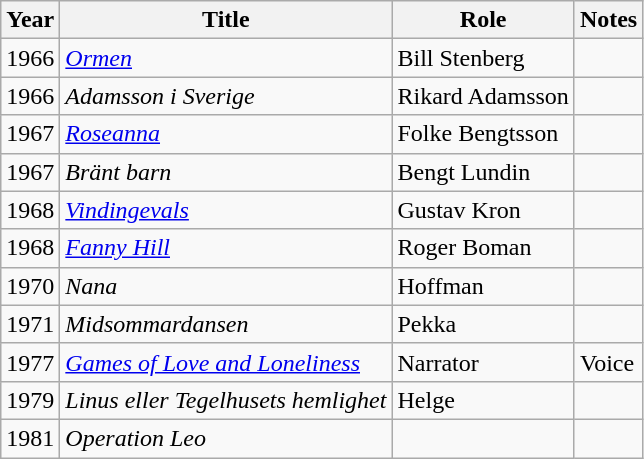<table class="wikitable">
<tr>
<th>Year</th>
<th>Title</th>
<th>Role</th>
<th>Notes</th>
</tr>
<tr>
<td>1966</td>
<td><em><a href='#'>Ormen</a></em></td>
<td>Bill Stenberg</td>
<td></td>
</tr>
<tr>
<td>1966</td>
<td><em>Adamsson i Sverige</em></td>
<td>Rikard Adamsson</td>
<td></td>
</tr>
<tr>
<td>1967</td>
<td><em><a href='#'>Roseanna</a></em></td>
<td>Folke Bengtsson</td>
<td></td>
</tr>
<tr>
<td>1967</td>
<td><em>Bränt barn</em></td>
<td>Bengt Lundin</td>
<td></td>
</tr>
<tr>
<td>1968</td>
<td><em><a href='#'>Vindingevals</a></em></td>
<td>Gustav Kron</td>
<td></td>
</tr>
<tr>
<td>1968</td>
<td><em><a href='#'>Fanny Hill</a></em></td>
<td>Roger Boman</td>
<td></td>
</tr>
<tr>
<td>1970</td>
<td><em>Nana</em></td>
<td>Hoffman</td>
<td></td>
</tr>
<tr>
<td>1971</td>
<td><em>Midsommardansen</em></td>
<td>Pekka</td>
<td></td>
</tr>
<tr>
<td>1977</td>
<td><em><a href='#'>Games of Love and Loneliness</a></em></td>
<td>Narrator</td>
<td>Voice</td>
</tr>
<tr>
<td>1979</td>
<td><em>Linus eller Tegelhusets hemlighet</em></td>
<td>Helge</td>
<td></td>
</tr>
<tr>
<td>1981</td>
<td><em>Operation Leo</em></td>
<td></td>
<td></td>
</tr>
</table>
